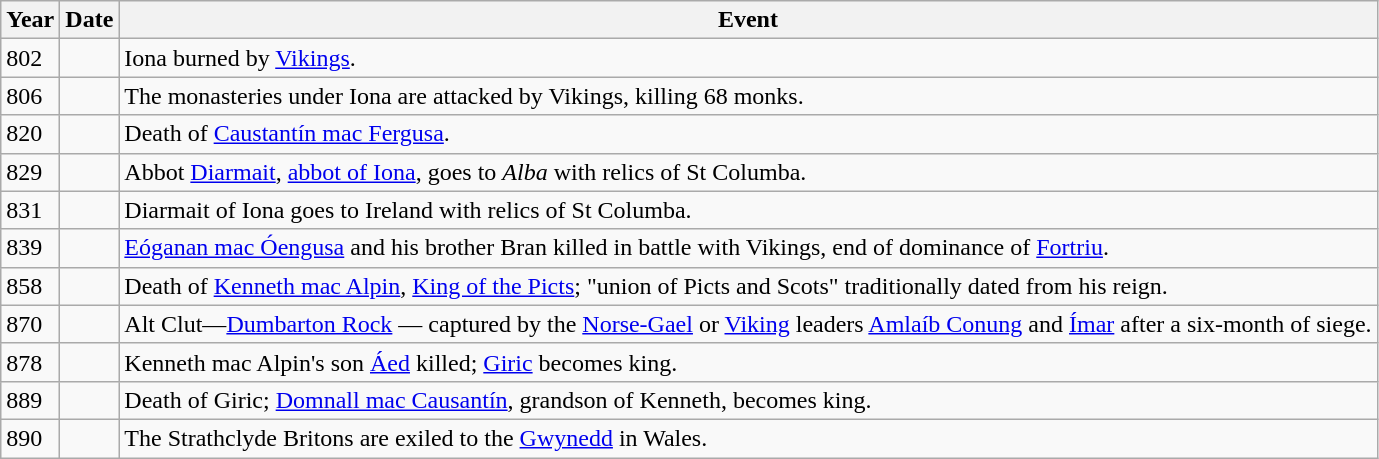<table class="wikitable">
<tr>
<th style="width:6en">Year</th>
<th style="width:15en">Date</th>
<th>Event</th>
</tr>
<tr>
<td>802</td>
<td></td>
<td>Iona burned by <a href='#'>Vikings</a>.</td>
</tr>
<tr>
<td>806</td>
<td></td>
<td>The monasteries under Iona are attacked by Vikings, killing 68 monks.</td>
</tr>
<tr>
<td>820</td>
<td></td>
<td>Death of <a href='#'>Caustantín mac Fergusa</a>.</td>
</tr>
<tr>
<td>829</td>
<td></td>
<td>Abbot <a href='#'>Diarmait</a>, <a href='#'>abbot of Iona</a>, goes to <em>Alba</em> with relics of St Columba.</td>
</tr>
<tr>
<td>831</td>
<td></td>
<td>Diarmait of Iona goes to Ireland with relics of St Columba.</td>
</tr>
<tr>
<td>839</td>
<td></td>
<td><a href='#'>Eóganan mac Óengusa</a> and his brother Bran killed in battle with Vikings, end of dominance of <a href='#'>Fortriu</a>.</td>
</tr>
<tr>
<td>858</td>
<td></td>
<td>Death of <a href='#'>Kenneth mac Alpin</a>, <a href='#'>King of the Picts</a>; "union of Picts and Scots" traditionally dated from his reign.</td>
</tr>
<tr>
<td>870</td>
<td></td>
<td>Alt Clut—<a href='#'>Dumbarton Rock</a> — captured by the <a href='#'>Norse-Gael</a> or <a href='#'>Viking</a> leaders <a href='#'>Amlaíb Conung</a> and <a href='#'>Ímar</a> after a six-month of siege.</td>
</tr>
<tr>
<td>878</td>
<td></td>
<td>Kenneth mac Alpin's son <a href='#'>Áed</a> killed; <a href='#'>Giric</a> becomes king.</td>
</tr>
<tr>
<td>889</td>
<td></td>
<td>Death of Giric; <a href='#'>Domnall mac Causantín</a>, grandson of Kenneth, becomes king.</td>
</tr>
<tr>
<td>890</td>
<td></td>
<td>The Strathclyde Britons are exiled to the <a href='#'>Gwynedd</a> in Wales.</td>
</tr>
</table>
